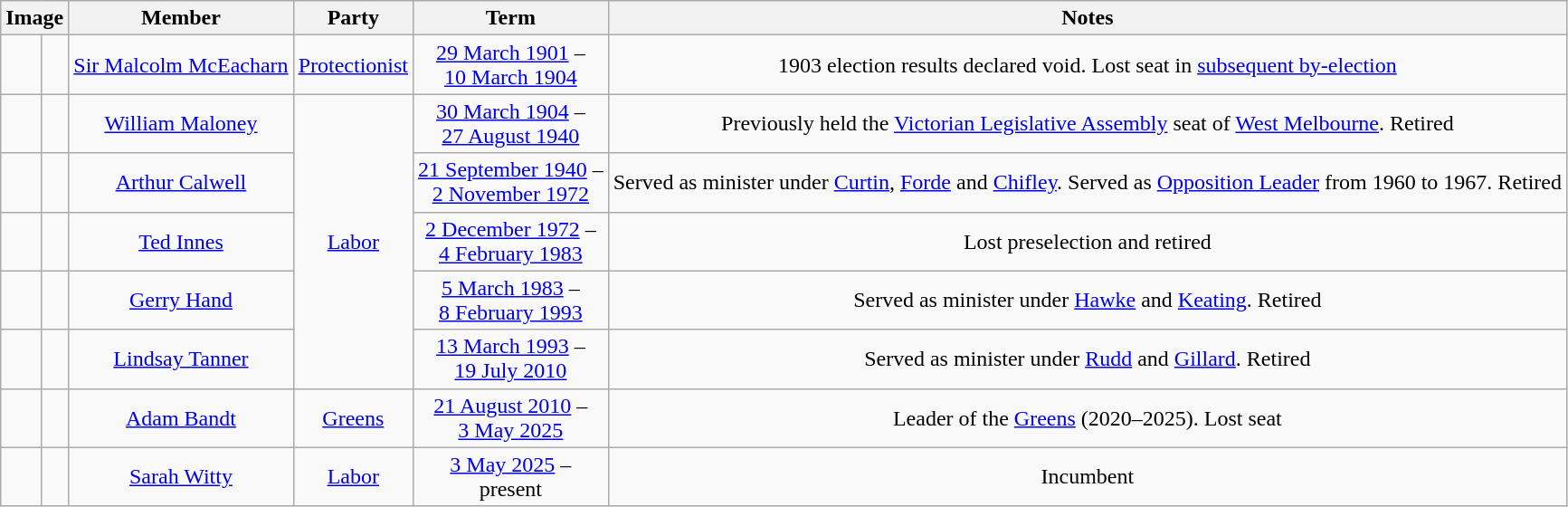<table class=wikitable style="text-align:center">
<tr>
<th colspan="2">Image</th>
<th>Member</th>
<th>Party</th>
<th>Term</th>
<th>Notes</th>
</tr>
<tr>
<td> </td>
<td></td>
<td><a href='#'>Sir Malcolm McEacharn</a><br></td>
<td><a href='#'>Protectionist</a></td>
<td nowrap><a href='#'>29 March 1901</a> –<br><a href='#'>10 March 1904</a></td>
<td>1903 election results declared void. Lost seat in <a href='#'>subsequent by-election</a></td>
</tr>
<tr>
<td> </td>
<td></td>
<td><a href='#'>William Maloney</a><br></td>
<td rowspan="5"><a href='#'>Labor</a></td>
<td nowrap><a href='#'>30 March 1904</a> –<br><a href='#'>27 August 1940</a></td>
<td>Previously held the <a href='#'>Victorian Legislative Assembly</a> seat of <a href='#'>West Melbourne</a>. Retired</td>
</tr>
<tr>
<td> </td>
<td></td>
<td><a href='#'>Arthur Calwell</a><br></td>
<td nowrap><a href='#'>21 September 1940</a> –<br><a href='#'>2 November 1972</a></td>
<td>Served as minister under <a href='#'>Curtin</a>, <a href='#'>Forde</a> and <a href='#'>Chifley</a>. Served as <a href='#'>Opposition Leader</a> from 1960 to 1967. Retired</td>
</tr>
<tr>
<td> </td>
<td></td>
<td><a href='#'>Ted Innes</a><br></td>
<td nowrap><a href='#'>2 December 1972</a> –<br><a href='#'>4 February 1983</a></td>
<td>Lost preselection and retired</td>
</tr>
<tr>
<td> </td>
<td></td>
<td><a href='#'>Gerry Hand</a><br></td>
<td nowrap><a href='#'>5 March 1983</a> –<br><a href='#'>8 February 1993</a></td>
<td>Served as minister under <a href='#'>Hawke</a> and <a href='#'>Keating</a>. Retired</td>
</tr>
<tr>
<td> </td>
<td></td>
<td><a href='#'>Lindsay Tanner</a><br></td>
<td nowrap><a href='#'>13 March 1993</a> –<br><a href='#'>19 July 2010</a></td>
<td>Served as minister under <a href='#'>Rudd</a> and <a href='#'>Gillard</a>. Retired</td>
</tr>
<tr>
<td> </td>
<td></td>
<td><a href='#'>Adam Bandt</a><br></td>
<td><a href='#'>Greens</a></td>
<td nowrap><a href='#'>21 August 2010</a> –<br><a href='#'>3 May 2025</a></td>
<td>Leader of the <a href='#'>Greens</a> (2020–2025). Lost seat</td>
</tr>
<tr>
<td> </td>
<td></td>
<td><a href='#'>Sarah Witty</a><br></td>
<td><a href='#'>Labor</a></td>
<td nowrap><a href='#'>3 May 2025</a> –<br>present</td>
<td>Incumbent</td>
</tr>
</table>
